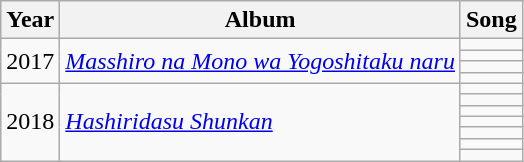<table class="wikitable">
<tr>
<th>Year</th>
<th>Album</th>
<th>Song</th>
</tr>
<tr>
<td rowspan="4">2017</td>
<td rowspan="4"><em><a href='#'>Masshiro na Mono wa Yogoshitaku naru</a></em></td>
<td></td>
</tr>
<tr>
<td></td>
</tr>
<tr>
<td></td>
</tr>
<tr>
<td></td>
</tr>
<tr>
<td rowspan="7">2018</td>
<td rowspan="7"><em><a href='#'>Hashiridasu Shunkan</a></em></td>
<td></td>
</tr>
<tr>
<td></td>
</tr>
<tr>
<td></td>
</tr>
<tr>
<td></td>
</tr>
<tr>
<td></td>
</tr>
<tr>
<td></td>
</tr>
<tr>
<td></td>
</tr>
</table>
